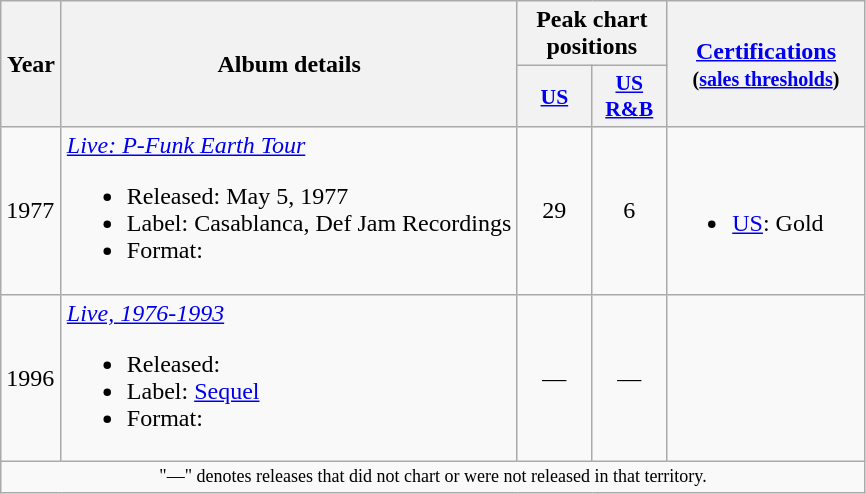<table class="wikitable">
<tr>
<th rowspan="2" width="33">Year</th>
<th rowspan="2">Album details</th>
<th colspan="2">Peak chart positions</th>
<th rowspan="2" width="125"><a href='#'>Certifications</a><br><small>(<a href='#'>sales thresholds</a>)</small></th>
</tr>
<tr>
<th style="width:3em;font-size:90%"><a href='#'>US</a><br></th>
<th style="width:3em;font-size:90%"><a href='#'>US<br>R&B</a><br></th>
</tr>
<tr>
<td>1977</td>
<td><em><a href='#'>Live: P-Funk Earth Tour</a></em><br><ul><li>Released: May 5, 1977</li><li>Label: Casablanca, Def Jam Recordings</li><li>Format:</li></ul></td>
<td align="center">29</td>
<td align="center">6</td>
<td><br><ul><li><a href='#'>US</a>: Gold</li></ul></td>
</tr>
<tr>
<td>1996</td>
<td><em><a href='#'>Live, 1976-1993</a></em><br><ul><li>Released:</li><li>Label: <a href='#'>Sequel</a></li><li>Format:</li></ul></td>
<td align="center">—</td>
<td align="center">—</td>
<td></td>
</tr>
<tr>
<td colspan="6" style="text-align:center; font-size:9pt;">"—" denotes releases that did not chart or were not released in that territory.</td>
</tr>
</table>
